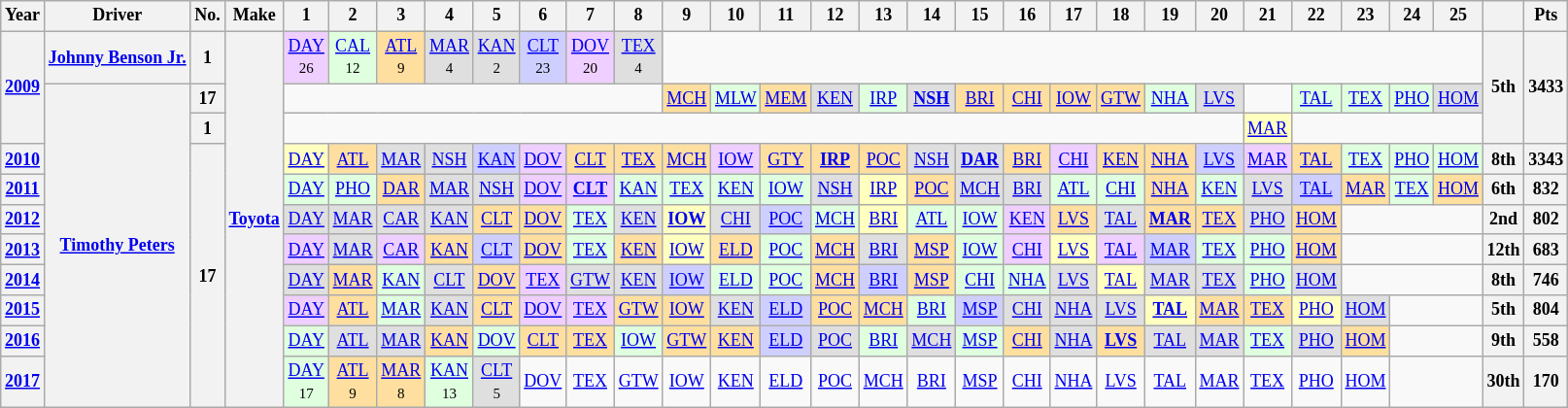<table class="wikitable" style="text-align:center; font-size:75%">
<tr>
<th>Year</th>
<th>Driver</th>
<th>No.</th>
<th>Make</th>
<th>1</th>
<th>2</th>
<th>3</th>
<th>4</th>
<th>5</th>
<th>6</th>
<th>7</th>
<th>8</th>
<th>9</th>
<th>10</th>
<th>11</th>
<th>12</th>
<th>13</th>
<th>14</th>
<th>15</th>
<th>16</th>
<th>17</th>
<th>18</th>
<th>19</th>
<th>20</th>
<th>21</th>
<th>22</th>
<th>23</th>
<th>24</th>
<th>25</th>
<th></th>
<th>Pts</th>
</tr>
<tr>
<th rowspan=3><a href='#'>2009</a></th>
<th><a href='#'>Johnny Benson Jr.</a></th>
<th>1</th>
<th rowspan=11><a href='#'>Toyota</a></th>
<td style="background:#EFCFFF;"><a href='#'>DAY</a><br><small>26</small></td>
<td style="background:#DFFFDF;"><a href='#'>CAL</a><br><small>12</small></td>
<td style="background:#FFDF9F;"><a href='#'>ATL</a><br><small>9</small></td>
<td style="background:#DFDFDF;"><a href='#'>MAR</a><br><small>4</small></td>
<td style="background:#DFDFDF;"><a href='#'>KAN</a><br><small>2</small></td>
<td style="background:#CFCFFF;"><a href='#'>CLT</a><br><small>23</small></td>
<td style="background:#EFCFFF;"><a href='#'>DOV</a><br><small>20</small></td>
<td style="background:#DFDFDF;"><a href='#'>TEX</a><br><small>4</small></td>
<td colspan=17></td>
<th rowspan=3>5th</th>
<th rowspan=3>3433</th>
</tr>
<tr>
<th rowspan=10><a href='#'>Timothy Peters</a></th>
<th>17</th>
<td colspan=8></td>
<td style="background:#FFDF9F;"><a href='#'>MCH</a><br></td>
<td style="background:#DFFFDF;"><a href='#'>MLW</a><br></td>
<td style="background:#FFDF9F;"><a href='#'>MEM</a><br></td>
<td style="background:#DFDFDF;"><a href='#'>KEN</a><br></td>
<td style="background:#DFFFDF;"><a href='#'>IRP</a><br></td>
<td style="background:#DFDFDF;"><strong><a href='#'>NSH</a></strong><br></td>
<td style="background:#FFDF9F;"><a href='#'>BRI</a><br></td>
<td style="background:#FFDF9F;"><a href='#'>CHI</a><br></td>
<td style="background:#FFDF9F;"><a href='#'>IOW</a><br></td>
<td style="background:#FFDF9F;"><a href='#'>GTW</a><br></td>
<td style="background:#DFFFDF;"><a href='#'>NHA</a><br></td>
<td style="background:#DFDFDF;"><a href='#'>LVS</a><br></td>
<td></td>
<td style="background:#DFFFDF;"><a href='#'>TAL</a><br></td>
<td style="background:#DFFFDF;"><a href='#'>TEX</a><br></td>
<td style="background:#DFFFDF;"><a href='#'>PHO</a><br></td>
<td style="background:#DFDFDF;"><a href='#'>HOM</a><br></td>
</tr>
<tr>
<th>1</th>
<td colspan=20></td>
<td style="background:#FFFFBF;"><a href='#'>MAR</a><br></td>
<td colspan=4></td>
</tr>
<tr>
<th><a href='#'>2010</a></th>
<th rowspan=8>17</th>
<td style="background:#FFFFBF;"><a href='#'>DAY</a><br></td>
<td style="background:#FFDF9F;"><a href='#'>ATL</a><br></td>
<td style="background:#DFDFDF;"><a href='#'>MAR</a><br></td>
<td style="background:#DFDFDF;"><a href='#'>NSH</a><br></td>
<td style="background:#CFCFFF;"><a href='#'>KAN</a><br></td>
<td style="background:#EFCFFF;"><a href='#'>DOV</a><br></td>
<td style="background:#FFDF9F;"><a href='#'>CLT</a><br></td>
<td style="background:#FFDF9F;"><a href='#'>TEX</a><br></td>
<td style="background:#FFDF9F;"><a href='#'>MCH</a><br></td>
<td style="background:#EFCFFF;"><a href='#'>IOW</a><br></td>
<td style="background:#FFDF9F;"><a href='#'>GTY</a><br></td>
<td style="background:#FFDF9F;"><strong><a href='#'>IRP</a></strong><br></td>
<td style="background:#FFDF9F;"><a href='#'>POC</a><br></td>
<td style="background:#DFDFDF;"><a href='#'>NSH</a><br></td>
<td style="background:#DFDFDF;"><strong><a href='#'>DAR</a></strong><br></td>
<td style="background:#FFDF9F;"><a href='#'>BRI</a><br></td>
<td style="background:#EFCFFF;"><a href='#'>CHI</a><br></td>
<td style="background:#FFDF9F;"><a href='#'>KEN</a><br></td>
<td style="background:#FFDF9F;"><a href='#'>NHA</a><br></td>
<td style="background:#CFCFFF;"><a href='#'>LVS</a><br></td>
<td style="background:#EFCFFF;"><a href='#'>MAR</a><br></td>
<td style="background:#FFDF9F;"><a href='#'>TAL</a><br></td>
<td style="background:#DFFFDF;"><a href='#'>TEX</a><br></td>
<td style="background:#DFFFDF;"><a href='#'>PHO</a><br></td>
<td style="background:#DFFFDF;"><a href='#'>HOM</a><br></td>
<th>8th</th>
<th>3343</th>
</tr>
<tr>
<th><a href='#'>2011</a></th>
<td style="background:#DFFFDF;"><a href='#'>DAY</a><br></td>
<td style="background:#DFFFDF;"><a href='#'>PHO</a><br></td>
<td style="background:#FFDF9F;"><a href='#'>DAR</a><br></td>
<td style="background:#DFDFDF;"><a href='#'>MAR</a><br></td>
<td style="background:#DFDFDF;"><a href='#'>NSH</a><br></td>
<td style="background:#EFCFFF;"><a href='#'>DOV</a><br></td>
<td style="background:#EFCFFF;"><strong><a href='#'>CLT</a></strong><br></td>
<td style="background:#DFFFDF;"><a href='#'>KAN</a><br></td>
<td style="background:#DFFFDF;"><a href='#'>TEX</a><br></td>
<td style="background:#DFFFDF;"><a href='#'>KEN</a><br></td>
<td style="background:#DFFFDF;"><a href='#'>IOW</a><br></td>
<td style="background:#DFDFDF;"><a href='#'>NSH</a><br></td>
<td style="background:#FFFFBF;"><a href='#'>IRP</a><br></td>
<td style="background:#FFDF9F;"><a href='#'>POC</a><br></td>
<td style="background:#DFDFDF;"><a href='#'>MCH</a><br></td>
<td style="background:#DFDFDF;"><a href='#'>BRI</a><br></td>
<td style="background:#DFFFDF;"><a href='#'>ATL</a><br></td>
<td style="background:#DFFFDF;"><a href='#'>CHI</a><br></td>
<td style="background:#FFDF9F;"><a href='#'>NHA</a><br></td>
<td style="background:#DFFFDF;"><a href='#'>KEN</a><br></td>
<td style="background:#DFDFDF;"><a href='#'>LVS</a><br></td>
<td style="background:#CFCFFF;"><a href='#'>TAL</a><br></td>
<td style="background:#FFDF9F;"><a href='#'>MAR</a><br></td>
<td style="background:#DFFFDF;"><a href='#'>TEX</a><br></td>
<td style="background:#FFDF9F;"><a href='#'>HOM</a><br></td>
<th>6th</th>
<th>832</th>
</tr>
<tr>
<th><a href='#'>2012</a></th>
<td style="background:#DFDFDF;"><a href='#'>DAY</a><br></td>
<td style="background:#DFDFDF;"><a href='#'>MAR</a><br></td>
<td style="background:#DFDFDF;"><a href='#'>CAR</a><br></td>
<td style="background:#DFDFDF;"><a href='#'>KAN</a><br></td>
<td style="background:#FFDF9F;"><a href='#'>CLT</a><br></td>
<td style="background:#FFDF9F;"><a href='#'>DOV</a><br></td>
<td style="background:#DFFFDF;"><a href='#'>TEX</a><br></td>
<td style="background:#DFDFDF;"><a href='#'>KEN</a><br></td>
<td style="background:#FFFFBF;"><strong><a href='#'>IOW</a></strong><br></td>
<td style="background:#DFDFDF;"><a href='#'>CHI</a><br></td>
<td style="background:#CFCFFF;"><a href='#'>POC</a><br></td>
<td style="background:#DFFFDF;"><a href='#'>MCH</a><br></td>
<td style="background:#FFFFBF;"><a href='#'>BRI</a><br></td>
<td style="background:#DFFFDF;"><a href='#'>ATL</a><br></td>
<td style="background:#DFFFDF;"><a href='#'>IOW</a><br></td>
<td style="background:#EFCFFF;"><a href='#'>KEN</a><br></td>
<td style="background:#FFDF9F;"><a href='#'>LVS</a><br></td>
<td style="background:#DFDFDF;"><a href='#'>TAL</a><br></td>
<td style="background:#FFDF9F;"><strong><a href='#'>MAR</a></strong><br></td>
<td style="background:#FFDF9F;"><a href='#'>TEX</a><br></td>
<td style="background:#DFDFDF;"><a href='#'>PHO</a><br></td>
<td style="background:#FFDF9F;"><a href='#'>HOM</a><br></td>
<td colspan=3></td>
<th>2nd</th>
<th>802</th>
</tr>
<tr>
<th><a href='#'>2013</a></th>
<td style="background:#EFCFFF;"><a href='#'>DAY</a><br></td>
<td style="background:#DFDFDF;"><a href='#'>MAR</a><br></td>
<td style="background:#EFCFFF;"><a href='#'>CAR</a><br></td>
<td style="background:#FFDF9F;"><a href='#'>KAN</a><br></td>
<td style="background:#CFCFFF;"><a href='#'>CLT</a><br></td>
<td style="background:#FFDF9F;"><a href='#'>DOV</a><br></td>
<td style="background:#DFFFDF;"><a href='#'>TEX</a><br></td>
<td style="background:#FFDF9F;"><a href='#'>KEN</a><br></td>
<td style="background:#FFFFBF;"><a href='#'>IOW</a><br></td>
<td style="background:#FFDF9F;"><a href='#'>ELD</a><br></td>
<td style="background:#DFFFDF;"><a href='#'>POC</a><br></td>
<td style="background:#FFDF9F;"><a href='#'>MCH</a><br></td>
<td style="background:#DFDFDF;"><a href='#'>BRI</a><br></td>
<td style="background:#FFDF9F;"><a href='#'>MSP</a><br></td>
<td style="background:#DFFFDF;"><a href='#'>IOW</a><br></td>
<td style="background:#EFCFFF;"><a href='#'>CHI</a><br></td>
<td style="background:#FFFFBF;"><a href='#'>LVS</a><br></td>
<td style="background:#EFCFFF;"><a href='#'>TAL</a><br></td>
<td style="background:#CFCFFF;"><a href='#'>MAR</a><br></td>
<td style="background:#DFFFDF;"><a href='#'>TEX</a><br></td>
<td style="background:#DFFFDF;"><a href='#'>PHO</a><br></td>
<td style="background:#FFDF9F;"><a href='#'>HOM</a><br></td>
<td colspan=3></td>
<th>12th</th>
<th>683</th>
</tr>
<tr>
<th><a href='#'>2014</a></th>
<td style="background:#DFDFDF;"><a href='#'>DAY</a><br></td>
<td style="background:#FFDF9F;"><a href='#'>MAR</a><br></td>
<td style="background:#DFFFDF;"><a href='#'>KAN</a><br></td>
<td style="background:#DFDFDF;"><a href='#'>CLT</a><br></td>
<td style="background:#FFDF9F;"><a href='#'>DOV</a><br></td>
<td style="background:#EFCFFF;"><a href='#'>TEX</a><br></td>
<td style="background:#DFDFDF;"><a href='#'>GTW</a><br></td>
<td style="background:#DFDFDF;"><a href='#'>KEN</a><br></td>
<td style="background:#CFCFFF;"><a href='#'>IOW</a><br></td>
<td style="background:#DFFFDF;"><a href='#'>ELD</a><br></td>
<td style="background:#DFFFDF;"><a href='#'>POC</a><br></td>
<td style="background:#FFDF9F;"><a href='#'>MCH</a><br></td>
<td style="background:#CFCFFF;"><a href='#'>BRI</a><br></td>
<td style="background:#FFDF9F;"><a href='#'>MSP</a><br></td>
<td style="background:#DFFFDF;"><a href='#'>CHI</a><br></td>
<td style="background:#DFFFDF;"><a href='#'>NHA</a><br></td>
<td style="background:#DFDFDF;"><a href='#'>LVS</a><br></td>
<td style="background:#FFFFBF;"><a href='#'>TAL</a><br></td>
<td style="background:#DFDFDF;"><a href='#'>MAR</a><br></td>
<td style="background:#DFDFDF;"><a href='#'>TEX</a><br></td>
<td style="background:#DFFFDF;"><a href='#'>PHO</a><br></td>
<td style="background:#DFDFDF;"><a href='#'>HOM</a><br></td>
<td colspan=3></td>
<th>8th</th>
<th>746</th>
</tr>
<tr>
<th><a href='#'>2015</a></th>
<td style="background:#EFCFFF;"><a href='#'>DAY</a><br></td>
<td style="background:#FFDF9F;"><a href='#'>ATL</a><br></td>
<td style="background:#DFFFDF;"><a href='#'>MAR</a><br></td>
<td style="background:#DFDFDF;"><a href='#'>KAN</a><br></td>
<td style="background:#FFDF9F;"><a href='#'>CLT</a><br></td>
<td style="background:#EFCFFF;"><a href='#'>DOV</a><br></td>
<td style="background:#EFCFFF;"><a href='#'>TEX</a><br></td>
<td style="background:#FFDF9F;"><a href='#'>GTW</a><br></td>
<td style="background:#FFDF9F;"><a href='#'>IOW</a><br></td>
<td style="background:#DFDFDF;"><a href='#'>KEN</a><br></td>
<td style="background:#CFCFFF;"><a href='#'>ELD</a><br></td>
<td style="background:#FFDF9F;"><a href='#'>POC</a><br></td>
<td style="background:#FFDF9F;"><a href='#'>MCH</a><br></td>
<td style="background:#DFFFDF;"><a href='#'>BRI</a><br></td>
<td style="background:#CFCFFF;"><a href='#'>MSP</a><br></td>
<td style="background:#DFDFDF;"><a href='#'>CHI</a><br></td>
<td style="background:#DFDFDF;"><a href='#'>NHA</a><br></td>
<td style="background:#DFDFDF;"><a href='#'>LVS</a><br></td>
<td style="background:#FFFFBF;"><strong><a href='#'>TAL</a></strong><br></td>
<td style="background:#FFDF9F;"><a href='#'>MAR</a><br></td>
<td style="background:#FFDF9F;"><a href='#'>TEX</a><br></td>
<td style="background:#FFFFBF;"><a href='#'>PHO</a><br></td>
<td style="background:#DFDFDF;"><a href='#'>HOM</a><br></td>
<td colspan=2></td>
<th>5th</th>
<th>804</th>
</tr>
<tr>
<th><a href='#'>2016</a></th>
<td style="background:#DFFFDF;"><a href='#'>DAY</a><br></td>
<td style="background:#DFDFDF;"><a href='#'>ATL</a><br></td>
<td style="background:#DFDFDF;"><a href='#'>MAR</a><br></td>
<td style="background:#FFDF9F;"><a href='#'>KAN</a><br></td>
<td style="background:#DFFFDF;"><a href='#'>DOV</a><br></td>
<td style="background:#FFDF9F;"><a href='#'>CLT</a><br></td>
<td style="background:#FFDF9F;"><a href='#'>TEX</a><br></td>
<td style="background:#DFFFDF;"><a href='#'>IOW</a><br></td>
<td style="background:#FFDF9F;"><a href='#'>GTW</a><br></td>
<td style="background:#FFDF9F;"><a href='#'>KEN</a><br></td>
<td style="background:#CFCFFF;"><a href='#'>ELD</a><br></td>
<td style="background:#DFDFDF;"><a href='#'>POC</a><br></td>
<td style="background:#DFFFDF;"><a href='#'>BRI</a><br></td>
<td style="background:#DFDFDF;"><a href='#'>MCH</a><br></td>
<td style="background:#DFFFDF;"><a href='#'>MSP</a><br></td>
<td style="background:#FFDF9F;"><a href='#'>CHI</a><br></td>
<td style="background:#DFDFDF;"><a href='#'>NHA</a><br></td>
<td style="background:#FFDF9F;"><strong><a href='#'>LVS</a></strong><br></td>
<td style="background:#DFDFDF;"><a href='#'>TAL</a><br></td>
<td style="background:#DFDFDF;"><a href='#'>MAR</a><br></td>
<td style="background:#DFFFDF;"><a href='#'>TEX</a><br></td>
<td style="background:#DFDFDF;"><a href='#'>PHO</a><br></td>
<td style="background:#FFDF9F;"><a href='#'>HOM</a><br></td>
<td colspan=2></td>
<th>9th</th>
<th>558</th>
</tr>
<tr>
<th><a href='#'>2017</a></th>
<td style="background:#DFFFDF;"><a href='#'>DAY</a><br><small>17</small></td>
<td style="background:#FFDF9F;"><a href='#'>ATL</a><br><small>9</small></td>
<td style="background:#FFDF9F;"><a href='#'>MAR</a><br><small>8</small></td>
<td style="background:#DFFFDF;"><a href='#'>KAN</a><br><small>13</small></td>
<td style="background:#DFDFDF;"><a href='#'>CLT</a><br><small>5</small></td>
<td><a href='#'>DOV</a></td>
<td><a href='#'>TEX</a></td>
<td><a href='#'>GTW</a></td>
<td><a href='#'>IOW</a></td>
<td><a href='#'>KEN</a></td>
<td><a href='#'>ELD</a></td>
<td><a href='#'>POC</a></td>
<td><a href='#'>MCH</a></td>
<td><a href='#'>BRI</a></td>
<td><a href='#'>MSP</a></td>
<td><a href='#'>CHI</a></td>
<td><a href='#'>NHA</a></td>
<td><a href='#'>LVS</a></td>
<td><a href='#'>TAL</a></td>
<td><a href='#'>MAR</a></td>
<td><a href='#'>TEX</a></td>
<td><a href='#'>PHO</a></td>
<td><a href='#'>HOM</a></td>
<td colspan=2></td>
<th>30th</th>
<th>170</th>
</tr>
</table>
